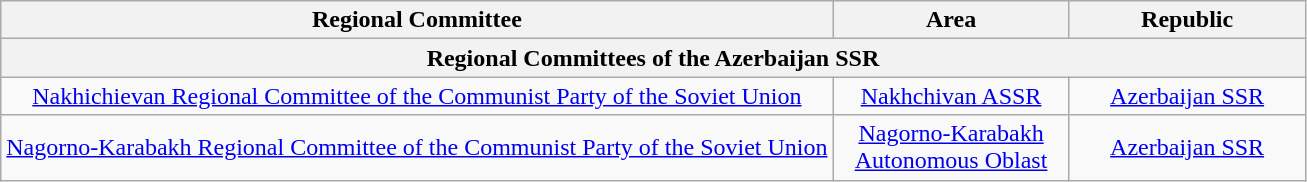<table class="wikitable" style="text-align:center">
<tr>
<th>Regional Committee</th>
<th width="150">Area</th>
<th width="150">Republic</th>
</tr>
<tr>
<th colspan="3"><strong>Regional Committees of the Azerbaijan SSR</strong></th>
</tr>
<tr>
<td><a href='#'>Nakhichievan Regional Committee of the Communist Party of the Soviet Union</a></td>
<td><a href='#'>Nakhchivan ASSR</a></td>
<td> <a href='#'>Azerbaijan SSR</a></td>
</tr>
<tr>
<td><a href='#'>Nagorno-Karabakh Regional Committee of the Communist Party of the Soviet Union</a></td>
<td><a href='#'>Nagorno-Karabakh Autonomous Oblast</a></td>
<td> <a href='#'>Azerbaijan SSR</a></td>
</tr>
</table>
